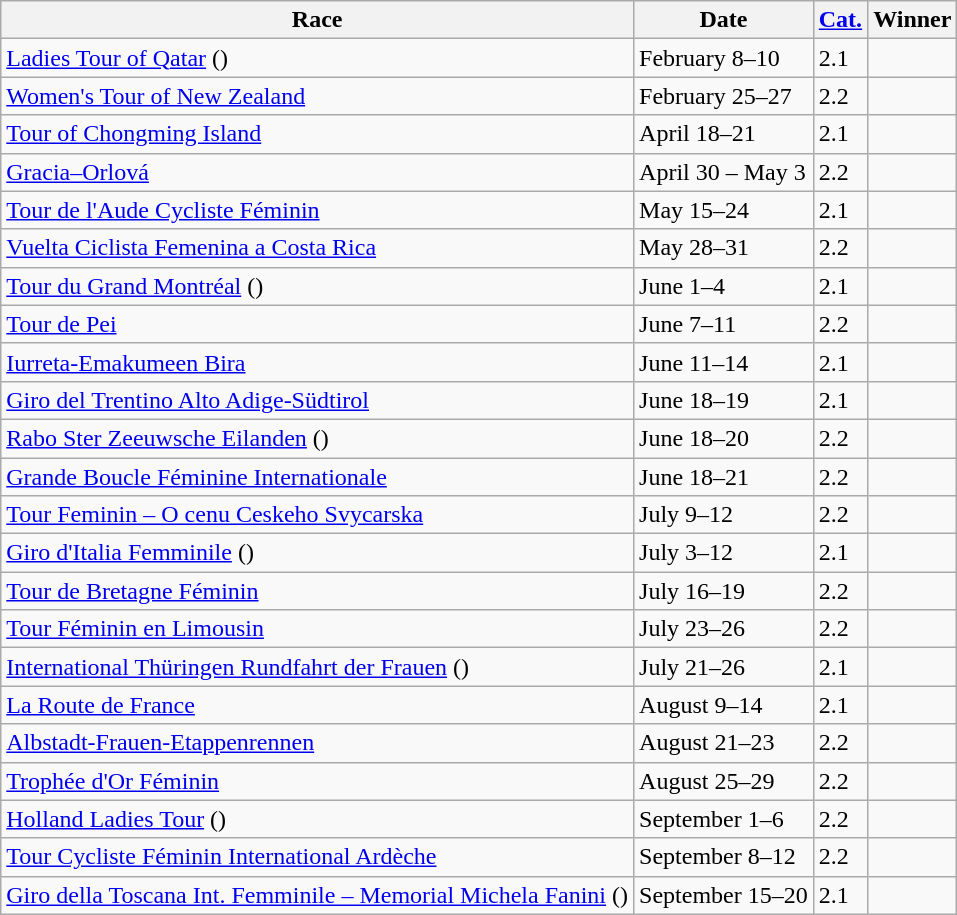<table class="wikitable sortable">
<tr>
<th>Race</th>
<th>Date</th>
<th><a href='#'>Cat.</a></th>
<th>Winner</th>
</tr>
<tr>
<td> <a href='#'>Ladies Tour of Qatar</a> ()</td>
<td>February 8–10</td>
<td>2.1</td>
<td></td>
</tr>
<tr>
<td> <a href='#'>Women's Tour of New Zealand</a></td>
<td>February 25–27</td>
<td>2.2</td>
<td></td>
</tr>
<tr>
<td> <a href='#'>Tour of Chongming Island</a></td>
<td>April 18–21</td>
<td>2.1</td>
<td></td>
</tr>
<tr>
<td> <a href='#'>Gracia–Orlová</a></td>
<td>April 30 – May 3</td>
<td>2.2</td>
<td></td>
</tr>
<tr>
<td> <a href='#'>Tour de l'Aude Cycliste Féminin</a></td>
<td>May 15–24</td>
<td>2.1</td>
<td></td>
</tr>
<tr>
<td> <a href='#'>Vuelta Ciclista Femenina a Costa Rica</a></td>
<td>May 28–31</td>
<td>2.2</td>
<td></td>
</tr>
<tr>
<td> <a href='#'>Tour du Grand Montréal</a> ()</td>
<td>June 1–4</td>
<td>2.1</td>
<td></td>
</tr>
<tr>
<td> <a href='#'>Tour de Pei</a></td>
<td>June 7–11</td>
<td>2.2</td>
<td></td>
</tr>
<tr>
<td> <a href='#'>Iurreta-Emakumeen Bira</a></td>
<td>June 11–14</td>
<td>2.1</td>
<td></td>
</tr>
<tr>
<td> <a href='#'>Giro del Trentino Alto Adige-Südtirol</a></td>
<td>June 18–19</td>
<td>2.1</td>
<td></td>
</tr>
<tr>
<td> <a href='#'>Rabo Ster Zeeuwsche Eilanden</a> ()</td>
<td>June 18–20</td>
<td>2.2</td>
<td></td>
</tr>
<tr>
<td> <a href='#'>Grande Boucle Féminine Internationale</a></td>
<td>June 18–21</td>
<td>2.2</td>
<td></td>
</tr>
<tr>
<td> <a href='#'>Tour Feminin – O cenu Ceskeho Svycarska</a></td>
<td>July 9–12</td>
<td>2.2</td>
<td></td>
</tr>
<tr>
<td> <a href='#'>Giro d'Italia Femminile</a> ()</td>
<td>July 3–12</td>
<td>2.1</td>
<td></td>
</tr>
<tr>
<td> <a href='#'>Tour de Bretagne Féminin</a></td>
<td>July 16–19</td>
<td>2.2</td>
<td></td>
</tr>
<tr>
<td> <a href='#'>Tour Féminin en Limousin</a></td>
<td>July 23–26</td>
<td>2.2</td>
<td></td>
</tr>
<tr>
<td> <a href='#'>International Thüringen Rundfahrt der Frauen</a> ()</td>
<td>July 21–26</td>
<td>2.1</td>
<td></td>
</tr>
<tr>
<td> <a href='#'>La Route de France</a></td>
<td>August 9–14</td>
<td>2.1</td>
<td></td>
</tr>
<tr>
<td> <a href='#'>Albstadt-Frauen-Etappenrennen</a></td>
<td>August 21–23</td>
<td>2.2</td>
<td></td>
</tr>
<tr>
<td> <a href='#'>Trophée d'Or Féminin</a></td>
<td>August 25–29</td>
<td>2.2</td>
<td></td>
</tr>
<tr>
<td> <a href='#'>Holland Ladies Tour</a> ()</td>
<td>September 1–6</td>
<td>2.2</td>
<td></td>
</tr>
<tr>
<td> <a href='#'>Tour Cycliste Féminin International Ardèche</a></td>
<td>September 8–12</td>
<td>2.2</td>
<td></td>
</tr>
<tr>
<td> <a href='#'>Giro della Toscana Int. Femminile – Memorial Michela Fanini</a> ()</td>
<td>September 15–20</td>
<td>2.1</td>
<td></td>
</tr>
</table>
